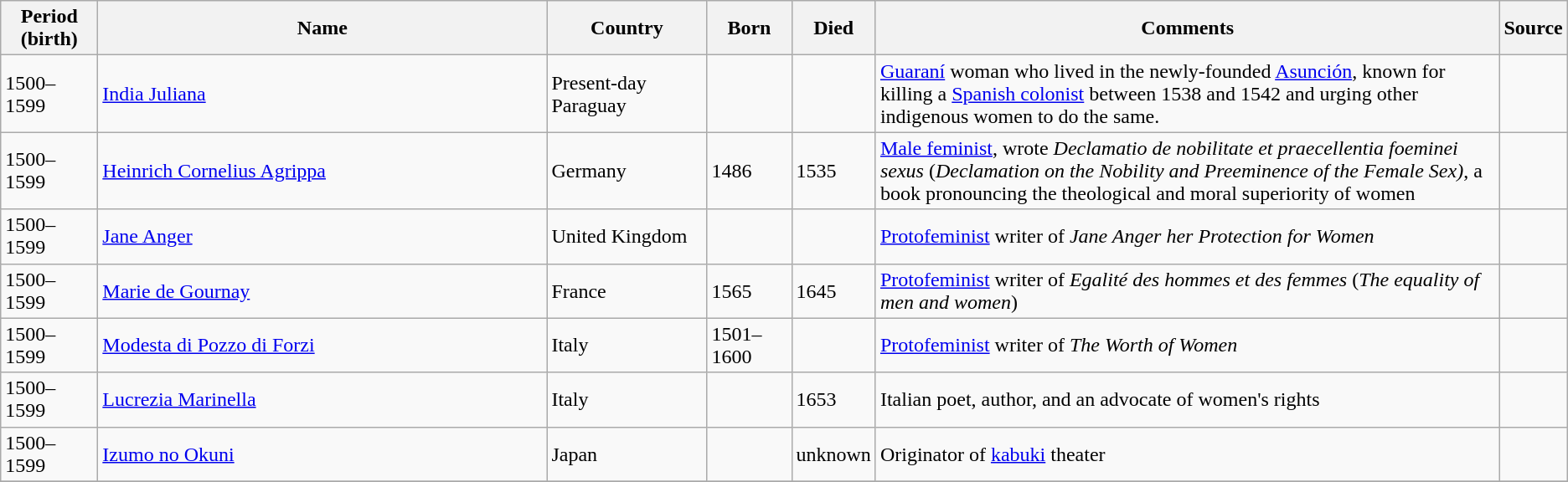<table class="wikitable sortable plainrowheaders">
<tr>
<th width="70">Period (birth)</th>
<th width="350">Name</th>
<th width="120">Country</th>
<th width="60">Born</th>
<th width="40">Died</th>
<th class=width="600px">Comments</th>
<th class=width="20px">Source</th>
</tr>
<tr>
<td>1500–1599</td>
<td data-sort-value="Juliana"><a href='#'>India Juliana</a></td>
<td>Present-day Paraguay</td>
<td></td>
<td></td>
<td><a href='#'>Guaraní</a> woman who lived in the newly-founded <a href='#'>Asunción</a>, known for killing a <a href='#'>Spanish colonist</a> between 1538 and 1542 and urging other indigenous women to do the same.</td>
<td></td>
</tr>
<tr>
<td>1500–1599</td>
<td data-sort-value="Agrippa, Heinrich Cornelius"><a href='#'>Heinrich Cornelius Agrippa</a></td>
<td>Germany</td>
<td>1486</td>
<td>1535</td>
<td><a href='#'>Male feminist</a>, wrote <em>Declamatio de nobilitate et praecellentia foeminei sexus</em> (<em>Declamation on the Nobility and Preeminence of the Female Sex)</em>, a book pronouncing the theological and moral superiority of women</td>
<td></td>
</tr>
<tr>
<td>1500–1599</td>
<td data-sort-value="Anger, Jane"><a href='#'>Jane Anger</a></td>
<td>United Kingdom</td>
<td data-sort-value="1589"></td>
<td data-sort-value="1589"></td>
<td><a href='#'>Protofeminist</a> writer of <em>Jane Anger her Protection for Women</em></td>
<td></td>
</tr>
<tr>
<td>1500–1599</td>
<td data-sort-value="de Gournay, Marie"><a href='#'>Marie de Gournay</a></td>
<td>France</td>
<td>1565</td>
<td>1645</td>
<td><a href='#'>Protofeminist</a> writer of <em>Egalité des hommes et des femmes</em> (<em>The equality of men and women</em>)</td>
<td></td>
</tr>
<tr>
<td>1500–1599</td>
<td data-sort-value="di Pozzo di Forzi, Modesta"><a href='#'>Modesta di Pozzo di Forzi</a></td>
<td>Italy</td>
<td>1501–1600</td>
<td data-sort-value="1593"></td>
<td><a href='#'>Protofeminist</a> writer of <em>The Worth of Women</em></td>
<td></td>
</tr>
<tr>
<td>1500–1599</td>
<td data-sort-value="Marinella, Lucrezia"><a href='#'>Lucrezia Marinella</a></td>
<td>Italy</td>
<td data-sort-value="1571"></td>
<td>1653</td>
<td>Italian poet, author, and an advocate of women's rights</td>
<td></td>
</tr>
<tr>
<td>1500–1599</td>
<td data-sort-value="Okuni, Izumo no"><a href='#'>Izumo no Okuni</a></td>
<td>Japan</td>
<td data-sort-value="1571"></td>
<td data-sort-value="1621">unknown</td>
<td>Originator of <a href='#'>kabuki</a> theater</td>
<td></td>
</tr>
<tr>
</tr>
</table>
